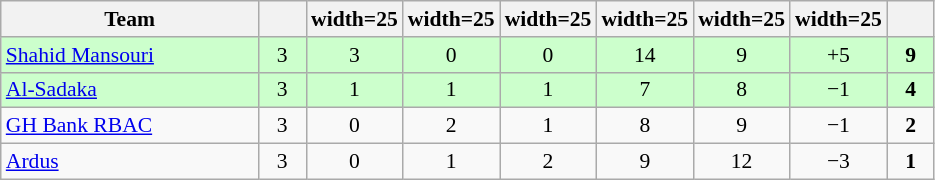<table class="wikitable" style="text-align: center; font-size: 90%;">
<tr>
<th width="165">Team</th>
<th width=25></th>
<th>width=25</th>
<th>width=25</th>
<th>width=25</th>
<th>width=25</th>
<th>width=25</th>
<th>width=25</th>
<th width=25></th>
</tr>
<tr align=center bgcolor="ccffcc">
<td style="text-align:left;"> <a href='#'>Shahid Mansouri</a></td>
<td>3</td>
<td>3</td>
<td>0</td>
<td>0</td>
<td>14</td>
<td>9</td>
<td>+5</td>
<td><strong>9</strong></td>
</tr>
<tr align=center bgcolor="ccffcc">
<td style="text-align:left;"> <a href='#'>Al-Sadaka</a></td>
<td>3</td>
<td>1</td>
<td>1</td>
<td>1</td>
<td>7</td>
<td>8</td>
<td>−1</td>
<td><strong>4</strong></td>
</tr>
<tr>
<td style="text-align:left;"> <a href='#'>GH Bank RBAC</a></td>
<td>3</td>
<td>0</td>
<td>2</td>
<td>1</td>
<td>8</td>
<td>9</td>
<td>−1</td>
<td><strong>2</strong></td>
</tr>
<tr>
<td style="text-align:left;"> <a href='#'>Ardus</a></td>
<td>3</td>
<td>0</td>
<td>1</td>
<td>2</td>
<td>9</td>
<td>12</td>
<td>−3</td>
<td><strong>1</strong></td>
</tr>
</table>
